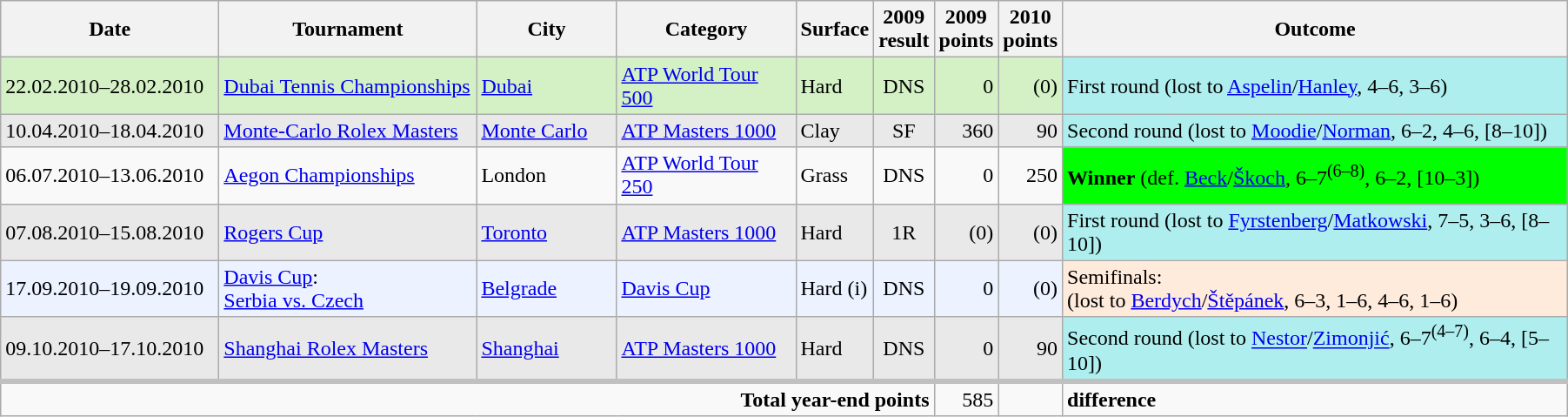<table class="wikitable">
<tr>
<th width=160>Date</th>
<th width=190>Tournament</th>
<th width=100>City</th>
<th width=130>Category</th>
<th width=40>Surface</th>
<th width=35>2009 result</th>
<th width=35>2009 points</th>
<th width=35>2010 points</th>
<th width=380>Outcome</th>
</tr>
<tr style="background:#D4F1C5;">
<td>22.02.2010–28.02.2010</td>
<td><a href='#'>Dubai Tennis Championships</a></td>
<td><a href='#'>Dubai</a></td>
<td><a href='#'>ATP World Tour 500</a></td>
<td>Hard</td>
<td align=center>DNS</td>
<td align=right>0</td>
<td align=right>(0)</td>
<td style="background:#afeeee;">First round (lost to <a href='#'>Aspelin</a>/<a href='#'>Hanley</a>, 4–6, 3–6)</td>
</tr>
<tr style="background:#E9E9E9;">
<td>10.04.2010–18.04.2010</td>
<td><a href='#'>Monte-Carlo Rolex Masters</a></td>
<td><a href='#'>Monte Carlo</a></td>
<td><a href='#'>ATP Masters 1000</a></td>
<td>Clay</td>
<td align=center>SF</td>
<td align=right>360</td>
<td align=right>90</td>
<td style="background:#afeeee;">Second round (lost to <a href='#'>Moodie</a>/<a href='#'>Norman</a>, 6–2, 4–6, [8–10])</td>
</tr>
<tr>
<td>06.07.2010–13.06.2010</td>
<td><a href='#'>Aegon Championships</a></td>
<td>London</td>
<td><a href='#'>ATP World Tour 250</a></td>
<td>Grass</td>
<td style="text-align:center;">DNS</td>
<td align=right>0</td>
<td align=right>250</td>
<td style="background:lime;"><strong>Winner</strong> (def. <a href='#'>Beck</a>/<a href='#'>Škoch</a>, 6–7<sup>(6–8)</sup>, 6–2, [10–3])</td>
</tr>
<tr style="background:#E9E9E9;">
<td>07.08.2010–15.08.2010</td>
<td><a href='#'>Rogers Cup</a></td>
<td><a href='#'>Toronto</a></td>
<td><a href='#'>ATP Masters 1000</a></td>
<td>Hard</td>
<td align=center>1R</td>
<td align=right>(0)</td>
<td align=right>(0)</td>
<td style="background:#afeeee;">First round (lost to <a href='#'>Fyrstenberg</a>/<a href='#'>Matkowski</a>, 7–5, 3–6, [8–10])</td>
</tr>
<tr style="background:#ECF2FF;">
<td>17.09.2010–19.09.2010</td>
<td><a href='#'>Davis Cup</a>: <br> <a href='#'>Serbia vs. Czech</a></td>
<td><a href='#'>Belgrade</a></td>
<td><a href='#'>Davis Cup</a></td>
<td>Hard (i)</td>
<td align=center>DNS</td>
<td align=right>0</td>
<td align=right>(0)</td>
<td style="background:#ffebdc;">Semifinals:  <br> (lost to <a href='#'>Berdych</a>/<a href='#'>Štěpánek</a>, 6–3, 1–6, 4–6, 1–6)</td>
</tr>
<tr style="background:#E9E9E9;">
<td>09.10.2010–17.10.2010</td>
<td><a href='#'>Shanghai Rolex Masters</a></td>
<td><a href='#'>Shanghai</a></td>
<td><a href='#'>ATP Masters 1000</a></td>
<td>Hard</td>
<td align=center>DNS</td>
<td align=right>0</td>
<td align=right>90</td>
<td style="background:#afeeee;">Second round (lost to <a href='#'>Nestor</a>/<a href='#'>Zimonjić</a>, 6–7<sup>(4–7)</sup>, 6–4, [5–10])</td>
</tr>
<tr style="border-top:4px solid silver;">
<td colspan="6" style="text-align:right;"><strong>Total year-end points</strong></td>
<td align=right>585</td>
<td align=right></td>
<td>  <strong>difference</strong></td>
</tr>
</table>
